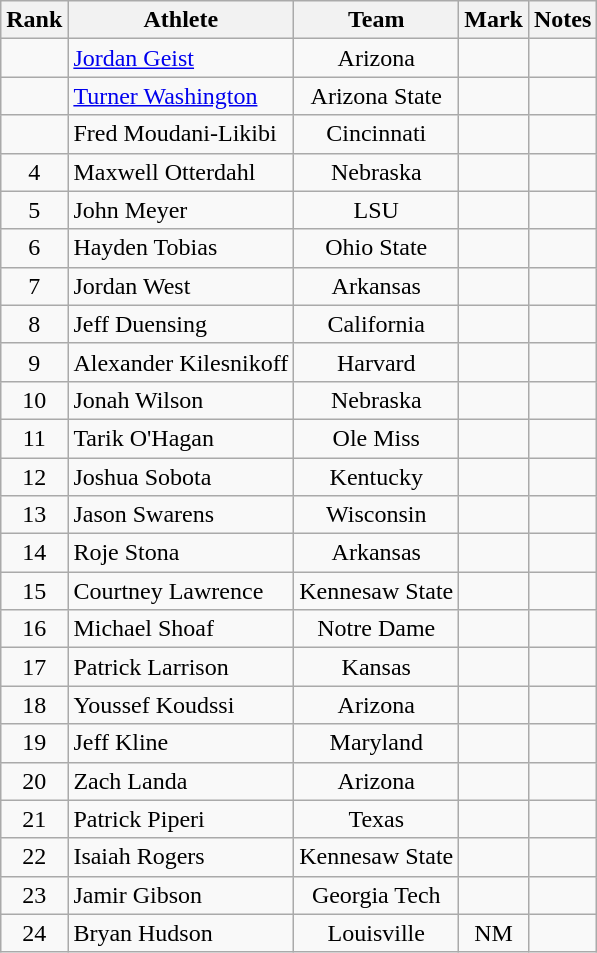<table class="wikitable sortable" style="text-align:center">
<tr>
<th>Rank</th>
<th>Athlete</th>
<th>Team</th>
<th>Mark</th>
<th>Notes</th>
</tr>
<tr>
<td></td>
<td align=left> <a href='#'>Jordan Geist</a></td>
<td>Arizona</td>
<td></td>
<td></td>
</tr>
<tr>
<td></td>
<td align=left> <a href='#'>Turner Washington</a></td>
<td>Arizona State</td>
<td></td>
<td></td>
</tr>
<tr>
<td></td>
<td align=left> Fred Moudani-Likibi</td>
<td>Cincinnati</td>
<td></td>
<td></td>
</tr>
<tr>
<td>4</td>
<td align=left> Maxwell Otterdahl</td>
<td>Nebraska</td>
<td></td>
<td></td>
</tr>
<tr>
<td>5</td>
<td align=left> John Meyer</td>
<td>LSU</td>
<td></td>
<td></td>
</tr>
<tr>
<td>6</td>
<td align=left> Hayden Tobias</td>
<td>Ohio State</td>
<td></td>
<td></td>
</tr>
<tr>
<td>7</td>
<td align=left> Jordan West</td>
<td>Arkansas</td>
<td></td>
<td></td>
</tr>
<tr>
<td>8</td>
<td align=left> Jeff Duensing</td>
<td>California</td>
<td></td>
<td></td>
</tr>
<tr>
<td>9</td>
<td align=left> Alexander Kilesnikoff</td>
<td>Harvard</td>
<td></td>
<td></td>
</tr>
<tr>
<td>10</td>
<td align=left> Jonah Wilson</td>
<td>Nebraska</td>
<td></td>
<td></td>
</tr>
<tr>
<td>11</td>
<td align=left> Tarik O'Hagan</td>
<td>Ole Miss</td>
<td></td>
<td></td>
</tr>
<tr>
<td>12</td>
<td align=left> Joshua Sobota</td>
<td>Kentucky</td>
<td></td>
<td></td>
</tr>
<tr>
<td>13</td>
<td align=left> Jason Swarens</td>
<td>Wisconsin</td>
<td></td>
<td></td>
</tr>
<tr>
<td>14</td>
<td align=left> Roje Stona</td>
<td>Arkansas</td>
<td></td>
<td></td>
</tr>
<tr>
<td>15</td>
<td align=left> Courtney Lawrence</td>
<td>Kennesaw State</td>
<td></td>
<td></td>
</tr>
<tr>
<td>16</td>
<td align=left> Michael Shoaf</td>
<td>Notre Dame</td>
<td></td>
<td></td>
</tr>
<tr>
<td>17</td>
<td align=left> Patrick Larrison</td>
<td>Kansas</td>
<td></td>
<td></td>
</tr>
<tr>
<td>18</td>
<td align=left> Youssef Koudssi</td>
<td>Arizona</td>
<td></td>
<td></td>
</tr>
<tr>
<td>19</td>
<td align=left> Jeff Kline</td>
<td>Maryland</td>
<td></td>
<td></td>
</tr>
<tr>
<td>20</td>
<td align=left> Zach Landa</td>
<td>Arizona</td>
<td></td>
<td></td>
</tr>
<tr>
<td>21</td>
<td align=left> Patrick Piperi</td>
<td>Texas</td>
<td></td>
<td></td>
</tr>
<tr>
<td>22</td>
<td align=left> Isaiah Rogers</td>
<td>Kennesaw State</td>
<td></td>
<td></td>
</tr>
<tr>
<td>23</td>
<td align=left> Jamir Gibson</td>
<td>Georgia Tech</td>
<td></td>
<td></td>
</tr>
<tr>
<td>24</td>
<td align=left> Bryan Hudson</td>
<td>Louisville</td>
<td>NM</td>
<td></td>
</tr>
</table>
